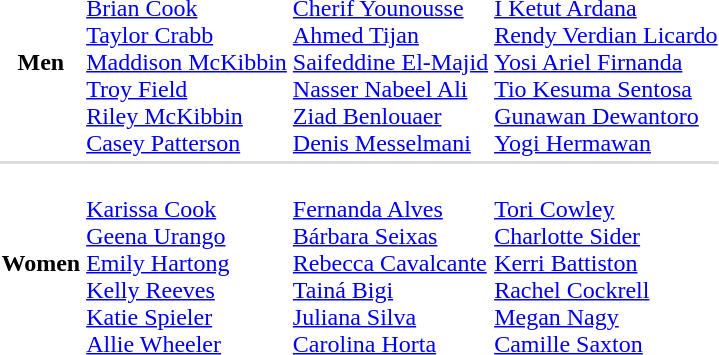<table>
<tr>
<th scope="row">Men</th>
<td><br><a href='#'>Brian Cook</a><br><a href='#'>Taylor Crabb</a><br><a href='#'>Maddison McKibbin</a><br><a href='#'>Troy Field</a><br><a href='#'>Riley McKibbin</a><br><a href='#'>Casey Patterson</a></td>
<td><br><a href='#'>Cherif Younousse</a><br><a href='#'>Ahmed Tijan</a><br><a href='#'>Saifeddine El-Majid</a><br><a href='#'>Nasser Nabeel Ali</a><br><a href='#'>Ziad Benlouaer</a><br><a href='#'>Denis Messelmani</a></td>
<td><br><a href='#'>I Ketut Ardana</a><br><a href='#'>Rendy Verdian Licardo</a><br><a href='#'>Yosi Ariel Firnanda</a><br><a href='#'>Tio Kesuma Sentosa</a><br><a href='#'>Gunawan Dewantoro</a><br><a href='#'>Yogi Hermawan</a></td>
</tr>
<tr bgcolor=#DDDDDD>
<td colspan=4></td>
</tr>
<tr>
<th scope="row">Women</th>
<td><br><a href='#'>Karissa Cook</a><br><a href='#'>Geena Urango</a><br><a href='#'>Emily Hartong</a><br><a href='#'>Kelly Reeves</a><br><a href='#'>Katie Spieler</a><br><a href='#'>Allie Wheeler</a></td>
<td><br><a href='#'>Fernanda Alves</a><br><a href='#'>Bárbara Seixas</a><br><a href='#'>Rebecca Cavalcante</a><br><a href='#'>Tainá Bigi</a><br><a href='#'>Juliana Silva</a><br><a href='#'>Carolina Horta</a></td>
<td><br><a href='#'>Tori Cowley</a><br><a href='#'>Charlotte Sider</a><br><a href='#'>Kerri Battiston</a><br><a href='#'>Rachel Cockrell</a><br><a href='#'>Megan Nagy</a><br><a href='#'>Camille Saxton</a></td>
</tr>
</table>
